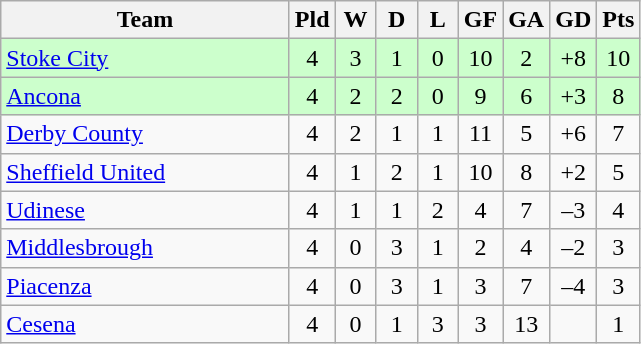<table class="wikitable" style="text-align: center;">
<tr>
<th width="185">Team</th>
<th width="20">Pld</th>
<th width="20">W</th>
<th width="20">D</th>
<th width="20">L</th>
<th width="20">GF</th>
<th width="20">GA</th>
<th width="20">GD</th>
<th width="20">Pts</th>
</tr>
<tr style="background: #ccffcc;">
<td align="left"><a href='#'>Stoke City</a></td>
<td>4</td>
<td>3</td>
<td>1</td>
<td>0</td>
<td>10</td>
<td>2</td>
<td>+8</td>
<td>10</td>
</tr>
<tr style="background: #ccffcc;">
<td align="left"><a href='#'>Ancona</a></td>
<td>4</td>
<td>2</td>
<td>2</td>
<td>0</td>
<td>9</td>
<td>6</td>
<td>+3</td>
<td>8</td>
</tr>
<tr>
<td align="left"><a href='#'>Derby County</a></td>
<td>4</td>
<td>2</td>
<td>1</td>
<td>1</td>
<td>11</td>
<td>5</td>
<td>+6</td>
<td>7</td>
</tr>
<tr>
<td align="left"><a href='#'>Sheffield United</a></td>
<td>4</td>
<td>1</td>
<td>2</td>
<td>1</td>
<td>10</td>
<td>8</td>
<td>+2</td>
<td>5</td>
</tr>
<tr>
<td align="left"><a href='#'>Udinese</a></td>
<td>4</td>
<td>1</td>
<td>1</td>
<td>2</td>
<td>4</td>
<td>7</td>
<td>–3</td>
<td>4</td>
</tr>
<tr>
<td align="left"><a href='#'>Middlesbrough</a></td>
<td>4</td>
<td>0</td>
<td>3</td>
<td>1</td>
<td>2</td>
<td>4</td>
<td>–2</td>
<td>3</td>
</tr>
<tr>
<td align="left"><a href='#'>Piacenza</a></td>
<td>4</td>
<td>0</td>
<td>3</td>
<td>1</td>
<td>3</td>
<td>7</td>
<td>–4</td>
<td>3</td>
</tr>
<tr>
<td align="left"><a href='#'>Cesena</a></td>
<td>4</td>
<td>0</td>
<td>1</td>
<td>3</td>
<td>3</td>
<td>13</td>
<td></td>
<td>1</td>
</tr>
</table>
